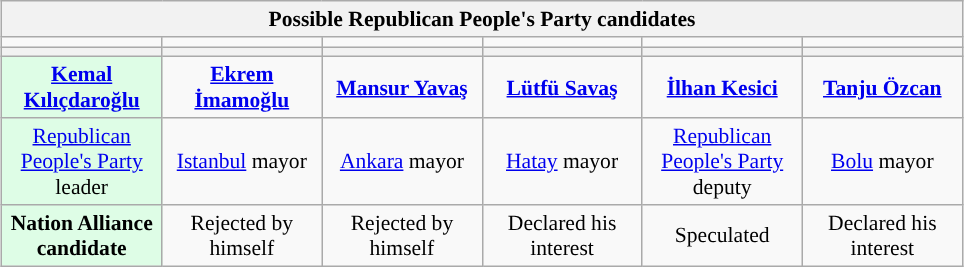<table class="wikitable" style="margin:1em auto; font-size:90%; text-align:center;">
<tr>
<th colspan="6">Possible Republican People's Party candidates</th>
</tr>
<tr>
<td></td>
<td></td>
<td></td>
<td></td>
<td></td>
<td></td>
</tr>
<tr>
<th style="width:100px; font-size:100%; background:"></th>
<th style="width:100px; font-size:100%; background:"></th>
<th style="width:100px; font-size:100%; background:"></th>
<th style="width:100px; font-size:100%; background:"></th>
<th style="width:100px; font-size:100%; background:"></th>
<th style="width:100px; font-size:100%; background:"></th>
</tr>
<tr>
<td style="background:#DEFDE6;"><strong><a href='#'>Kemal Kılıçdaroğlu</a></strong></td>
<td><strong><a href='#'>Ekrem İmamoğlu</a></strong></td>
<td><strong><a href='#'>Mansur Yavaş</a></strong></td>
<td><strong><a href='#'>Lütfü Savaş</a></strong></td>
<td><strong><a href='#'>İlhan Kesici</a></strong></td>
<td><strong><a href='#'>Tanju Özcan</a></strong></td>
</tr>
<tr>
<td style="background:#DEFDE6;"><a href='#'>Republican People's Party</a> leader</td>
<td><a href='#'>Istanbul</a> mayor</td>
<td><a href='#'>Ankara</a> mayor</td>
<td><a href='#'>Hatay</a> mayor</td>
<td><a href='#'>Republican People's Party</a> deputy</td>
<td><a href='#'>Bolu</a> mayor</td>
</tr>
<tr>
<td style="background:#DEFDE6;"><strong>Nation Alliance candidate</strong></td>
<td>Rejected by himself</td>
<td>Rejected by himself</td>
<td>Declared his interest</td>
<td>Speculated</td>
<td>Declared his interest</td>
</tr>
</table>
